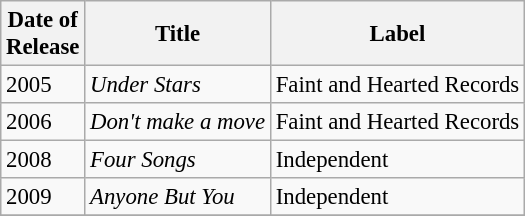<table class="wikitable" style="font-size: 95%;">
<tr>
<th>Date of<br> Release</th>
<th>Title</th>
<th>Label</th>
</tr>
<tr>
<td>2005</td>
<td><em>Under Stars</em></td>
<td>Faint and Hearted Records</td>
</tr>
<tr>
<td>2006</td>
<td><em>Don't make a move</em></td>
<td>Faint and Hearted Records</td>
</tr>
<tr>
<td>2008</td>
<td><em>Four Songs</em></td>
<td>Independent</td>
</tr>
<tr>
<td>2009</td>
<td><em>Anyone But You</em></td>
<td>Independent</td>
</tr>
<tr>
</tr>
</table>
